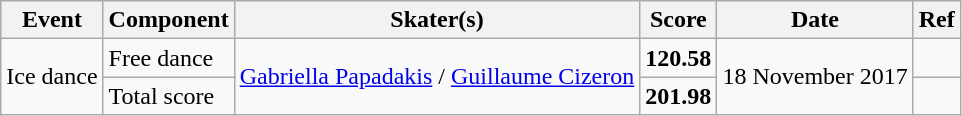<table class="wikitable sortable">
<tr>
<th>Event</th>
<th>Component</th>
<th>Skater(s)</th>
<th>Score</th>
<th>Date</th>
<th>Ref</th>
</tr>
<tr>
<td rowspan=2>Ice dance</td>
<td>Free dance</td>
<td rowspan=2> <a href='#'>Gabriella Papadakis</a> / <a href='#'>Guillaume Cizeron</a></td>
<td><strong>120.58</strong></td>
<td rowspan=2>18 November 2017</td>
<td></td>
</tr>
<tr>
<td>Total score</td>
<td><strong>201.98</strong></td>
<td></td>
</tr>
</table>
